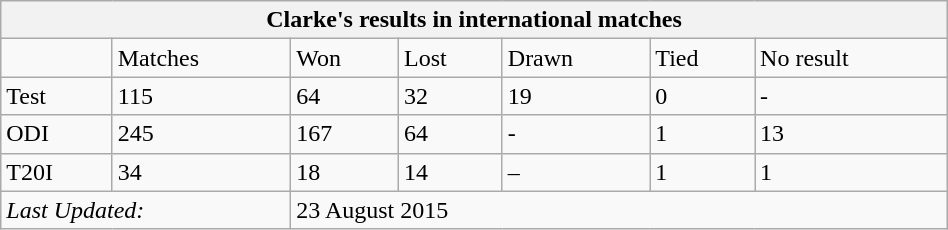<table class="wikitable" style="float:right; margin-left:1em; width:50%;">
<tr>
<th colspan="7"><strong>Clarke's results in international matches</strong></th>
</tr>
<tr>
<td> </td>
<td>Matches</td>
<td>Won</td>
<td>Lost</td>
<td>Drawn</td>
<td>Tied</td>
<td>No result</td>
</tr>
<tr>
<td>Test</td>
<td>115</td>
<td>64</td>
<td>32</td>
<td>19</td>
<td>0</td>
<td>-</td>
</tr>
<tr>
<td>ODI</td>
<td>245</td>
<td>167</td>
<td>64</td>
<td>-</td>
<td>1</td>
<td>13</td>
</tr>
<tr>
<td>T20I</td>
<td>34</td>
<td>18</td>
<td>14</td>
<td>–</td>
<td>1</td>
<td>1</td>
</tr>
<tr>
<td colspan=2><em>Last Updated:</em></td>
<td colspan=5>23 August 2015</td>
</tr>
</table>
